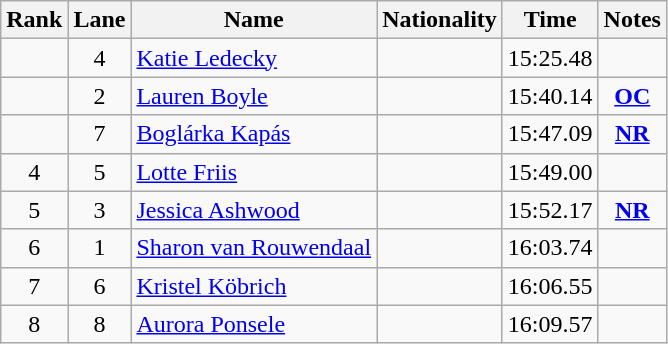<table class="wikitable sortable" style="text-align:center">
<tr>
<th>Rank</th>
<th>Lane</th>
<th>Name</th>
<th>Nationality</th>
<th>Time</th>
<th>Notes</th>
</tr>
<tr>
<td></td>
<td>4</td>
<td align=left><a href='#'>Katie Ledecky</a></td>
<td align=left></td>
<td>15:25.48</td>
<td></td>
</tr>
<tr>
<td></td>
<td>2</td>
<td align=left><a href='#'>Lauren Boyle</a></td>
<td align=left></td>
<td>15:40.14</td>
<td><strong><a href='#'>OC</a></strong></td>
</tr>
<tr>
<td></td>
<td>7</td>
<td align=left><a href='#'>Boglárka Kapás</a></td>
<td align=left></td>
<td>15:47.09</td>
<td><strong><a href='#'>NR</a></strong></td>
</tr>
<tr>
<td>4</td>
<td>5</td>
<td align=left><a href='#'>Lotte Friis</a></td>
<td align=left></td>
<td>15:49.00</td>
<td></td>
</tr>
<tr>
<td>5</td>
<td>3</td>
<td align=left><a href='#'>Jessica Ashwood</a></td>
<td align=left></td>
<td>15:52.17</td>
<td><strong><a href='#'>NR</a></strong></td>
</tr>
<tr>
<td>6</td>
<td>1</td>
<td align=left><a href='#'>Sharon van Rouwendaal</a></td>
<td align=left></td>
<td>16:03.74</td>
<td></td>
</tr>
<tr>
<td>7</td>
<td>6</td>
<td align=left><a href='#'>Kristel Köbrich</a></td>
<td align=left></td>
<td>16:06.55</td>
<td></td>
</tr>
<tr>
<td>8</td>
<td>8</td>
<td align=left><a href='#'>Aurora Ponsele</a></td>
<td align=left></td>
<td>16:09.57</td>
<td></td>
</tr>
</table>
